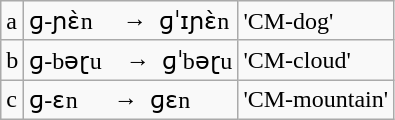<table class="wikitable">
<tr>
<td>a</td>
<td>ɡ-ɲɛ̀n     →  ɡˈɪɲɛ̀n</td>
<td>'CM-dog'</td>
</tr>
<tr>
<td>b</td>
<td>ɡ-bəɽu    →  ɡˈbəɽu</td>
<td>'CM-cloud'</td>
</tr>
<tr>
<td>c</td>
<td>ɡ-ɛn      →  ɡɛn</td>
<td>'CM-mountain'</td>
</tr>
</table>
